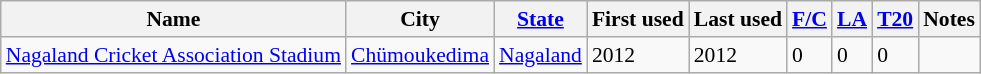<table class="wikitable sortable collapsible static-row-numbers" style="font-size: 90%">
<tr>
<th>Name</th>
<th>City</th>
<th><a href='#'>State</a></th>
<th>First used</th>
<th>Last used</th>
<th><a href='#'>F/C</a></th>
<th><a href='#'>LA</a></th>
<th><a href='#'>T20</a></th>
<th>Notes</th>
</tr>
<tr>
<td><a href='#'>Nagaland Cricket Association Stadium</a></td>
<td><a href='#'>Chümoukedima</a></td>
<td><a href='#'>Nagaland</a></td>
<td>2012</td>
<td>2012</td>
<td>0</td>
<td>0</td>
<td>0</td>
<td></td>
</tr>
</table>
